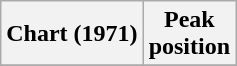<table class="wikitable sortable plainrowheaders" style="text-align:center">
<tr>
<th>Chart (1971)</th>
<th>Peak<br>position</th>
</tr>
<tr>
</tr>
</table>
